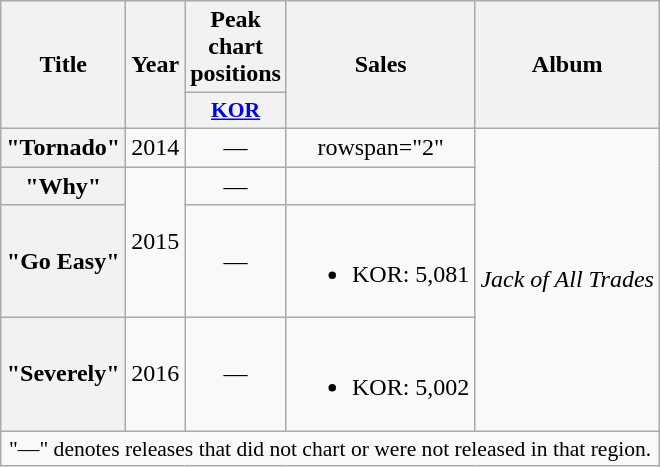<table class="wikitable plainrowheaders" style="text-align:center;" border="1">
<tr>
<th scope="col" rowspan="2">Title</th>
<th scope="col" rowspan="2">Year</th>
<th scope="col" colspan="1">Peak chart positions</th>
<th scope="col" rowspan="2">Sales<br></th>
<th scope="col" rowspan="2">Album</th>
</tr>
<tr>
<th scope="col" style="width:3em;font-size:90%"><a href='#'>KOR</a><br></th>
</tr>
<tr>
<th scope="row">"Tornado" </th>
<td>2014</td>
<td>—</td>
<td>rowspan="2" </td>
<td rowspan="4"><em>Jack of All Trades</em></td>
</tr>
<tr>
<th scope="row">"Why" </th>
<td rowspan="2">2015</td>
<td>—</td>
</tr>
<tr>
<th scope="row">"Go Easy" </th>
<td>—</td>
<td><br><ul><li>KOR: 5,081</li></ul></td>
</tr>
<tr>
<th scope="row">"Severely" </th>
<td>2016</td>
<td>—</td>
<td><br><ul><li>KOR: 5,002</li></ul></td>
</tr>
<tr>
<td colspan="5" style="font-size:90%">"—" denotes releases that did not chart or were not released in that region.</td>
</tr>
</table>
